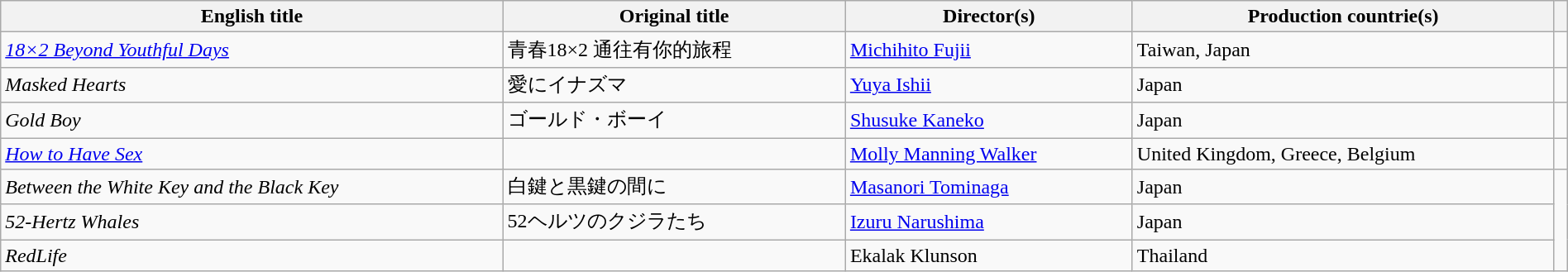<table class="sortable wikitable" style="width:100%; margin-bottom:4px" cellpadding="5">
<tr>
<th scope="col">English title</th>
<th scope="col">Original title</th>
<th scope="col">Director(s)</th>
<th scope="col">Production countrie(s)</th>
<th scope="col"></th>
</tr>
<tr>
<td><em><a href='#'>18×2 Beyond Youthful Days</a></em></td>
<td>青春18×2 通往有你的旅程</td>
<td><a href='#'>Michihito Fujii</a></td>
<td>Taiwan, Japan</td>
<td></td>
</tr>
<tr>
<td><em>Masked Hearts</em></td>
<td>愛にイナズマ</td>
<td><a href='#'>Yuya Ishii</a></td>
<td>Japan</td>
<td></td>
</tr>
<tr>
<td><em>Gold Boy</em></td>
<td>ゴールド・ボーイ</td>
<td><a href='#'>Shusuke Kaneko</a></td>
<td>Japan</td>
<td></td>
</tr>
<tr>
<td><em><a href='#'>How to Have Sex</a></em></td>
<td></td>
<td><a href='#'>Molly Manning Walker</a></td>
<td>United Kingdom, Greece, Belgium</td>
<td></td>
</tr>
<tr>
<td><em>Between the White Key and the Black Key</em></td>
<td>白鍵と黒鍵の間に</td>
<td><a href='#'>Masanori Tominaga</a></td>
<td>Japan</td>
<td rowspan="3"></td>
</tr>
<tr>
<td><em>52-Hertz Whales</em></td>
<td>52ヘルツのクジラたち</td>
<td><a href='#'>Izuru Narushima</a></td>
<td>Japan</td>
</tr>
<tr>
<td><em>RedLife</em></td>
<td></td>
<td>Ekalak Klunson</td>
<td>Thailand</td>
</tr>
</table>
